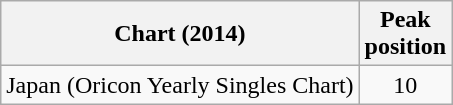<table class="wikitable sortable">
<tr>
<th>Chart (2014)</th>
<th>Peak<br>position</th>
</tr>
<tr>
<td>Japan (Oricon Yearly Singles Chart)</td>
<td align="center">10</td>
</tr>
</table>
